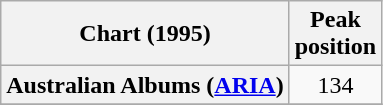<table class="wikitable sortable plainrowheaders" style="text-align:center">
<tr>
<th scope="col">Chart (1995)</th>
<th scope="col">Peak<br>position</th>
</tr>
<tr>
<th scope="row">Australian Albums (<a href='#'>ARIA</a>)</th>
<td>134</td>
</tr>
<tr>
</tr>
</table>
